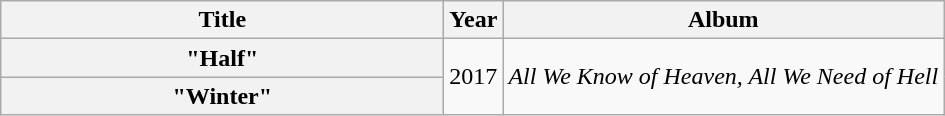<table class="wikitable plainrowheaders" style="text-align:center;" border="1">
<tr>
<th scope="col" style="width:18em;">Title</th>
<th scope="col">Year</th>
<th scope="col">Album</th>
</tr>
<tr>
<th scope="row">"Half"</th>
<td rowspan="2">2017</td>
<td rowspan="2" style="text-align:center;"><em>All We Know of Heaven, All We Need of Hell</em></td>
</tr>
<tr>
<th scope="row">"Winter"</th>
</tr>
</table>
